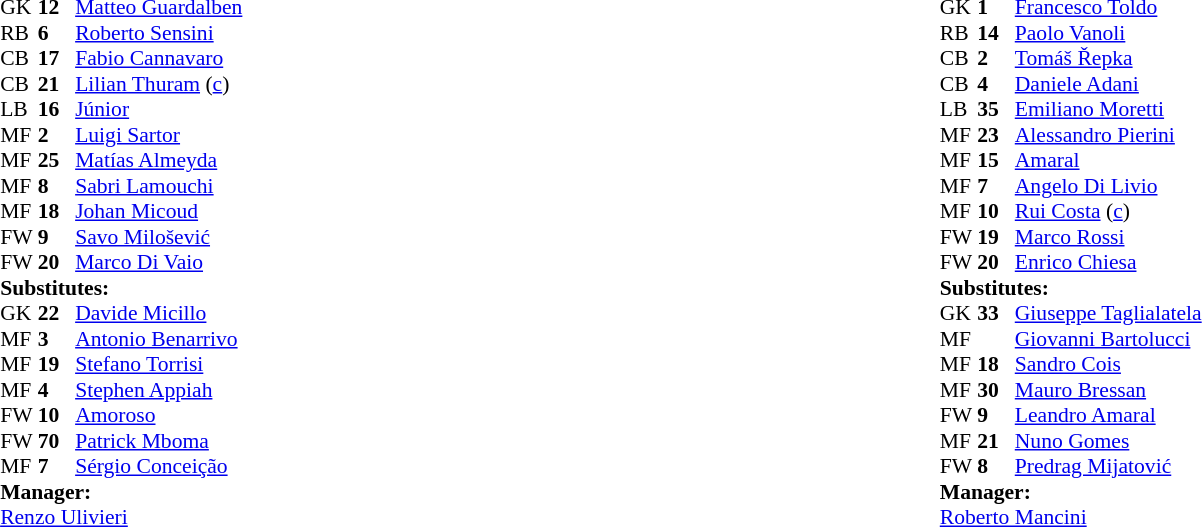<table width="100%">
<tr>
<td valign="top" width="50%"><br><table style="font-size: 90%" cellspacing="0" cellpadding="0" align=center>
<tr>
<th width="25"></th>
<th width="25"></th>
</tr>
<tr>
<td>GK</td>
<td><strong>12</strong></td>
<td> <a href='#'>Matteo Guardalben</a></td>
</tr>
<tr>
<td>RB</td>
<td><strong>6</strong></td>
<td> <a href='#'>Roberto Sensini</a></td>
</tr>
<tr>
<td>CB</td>
<td><strong>17</strong></td>
<td> <a href='#'>Fabio Cannavaro</a></td>
</tr>
<tr>
<td>CB</td>
<td><strong>21</strong></td>
<td> <a href='#'>Lilian Thuram</a> (<a href='#'>c</a>)</td>
</tr>
<tr>
<td>LB</td>
<td><strong>16</strong></td>
<td> <a href='#'>Júnior</a></td>
</tr>
<tr>
<td>MF</td>
<td><strong>2</strong></td>
<td> <a href='#'>Luigi Sartor</a></td>
<td></td>
<td></td>
</tr>
<tr>
<td>MF</td>
<td><strong>25</strong></td>
<td> <a href='#'>Matías Almeyda</a></td>
</tr>
<tr>
<td>MF</td>
<td><strong>8</strong></td>
<td> <a href='#'>Sabri Lamouchi</a></td>
</tr>
<tr>
<td>MF</td>
<td><strong>18</strong></td>
<td> <a href='#'>Johan Micoud</a></td>
</tr>
<tr>
<td>FW</td>
<td><strong>9</strong></td>
<td> <a href='#'>Savo Milošević</a></td>
<td></td>
<td></td>
</tr>
<tr>
<td>FW</td>
<td><strong>20</strong></td>
<td> <a href='#'>Marco Di Vaio</a></td>
<td></td>
<td></td>
</tr>
<tr>
<td colspan=4><strong>Substitutes:</strong></td>
</tr>
<tr>
<td>GK</td>
<td><strong>22</strong></td>
<td> <a href='#'>Davide Micillo</a></td>
</tr>
<tr>
<td>MF</td>
<td><strong>3</strong></td>
<td> <a href='#'>Antonio Benarrivo</a></td>
</tr>
<tr>
<td>MF</td>
<td><strong>19</strong></td>
<td> <a href='#'>Stefano Torrisi</a></td>
</tr>
<tr>
<td>MF</td>
<td><strong>4</strong></td>
<td> <a href='#'>Stephen Appiah</a></td>
</tr>
<tr>
<td>FW</td>
<td><strong>10</strong></td>
<td> <a href='#'>Amoroso</a></td>
<td></td>
<td></td>
</tr>
<tr>
<td>FW</td>
<td><strong>70</strong></td>
<td> <a href='#'>Patrick Mboma</a></td>
<td></td>
<td></td>
</tr>
<tr>
<td>MF</td>
<td><strong>7</strong></td>
<td> <a href='#'>Sérgio Conceição</a></td>
<td></td>
<td></td>
</tr>
<tr>
<td colspan=4><strong>Manager:</strong></td>
</tr>
<tr>
<td colspan="4"> <a href='#'>Renzo Ulivieri</a></td>
</tr>
</table>
</td>
<td valign="top"></td>
<td valign="top" width="50%"><br><table style="font-size: 90%" cellspacing="0" cellpadding="0" align=center>
<tr>
<th width=25></th>
<th width=25></th>
</tr>
<tr>
<td>GK</td>
<td><strong>1</strong></td>
<td> <a href='#'>Francesco Toldo</a></td>
<td></td>
</tr>
<tr>
<td>RB</td>
<td><strong>14</strong></td>
<td> <a href='#'>Paolo Vanoli</a></td>
</tr>
<tr>
<td>CB</td>
<td><strong>2</strong></td>
<td> <a href='#'>Tomáš Řepka</a></td>
</tr>
<tr>
<td>CB</td>
<td><strong>4</strong></td>
<td> <a href='#'>Daniele Adani</a></td>
</tr>
<tr>
<td>LB</td>
<td><strong>35</strong></td>
<td> <a href='#'>Emiliano Moretti</a></td>
</tr>
<tr>
<td>MF</td>
<td><strong>23</strong></td>
<td> <a href='#'>Alessandro Pierini</a></td>
</tr>
<tr>
<td>MF</td>
<td><strong>15</strong></td>
<td> <a href='#'>Amaral</a></td>
</tr>
<tr>
<td>MF</td>
<td><strong>7</strong></td>
<td> <a href='#'>Angelo Di Livio</a></td>
</tr>
<tr>
<td>MF</td>
<td><strong>10</strong></td>
<td> <a href='#'>Rui Costa</a> (<a href='#'>c</a>)</td>
</tr>
<tr>
<td>FW</td>
<td><strong>19</strong></td>
<td> <a href='#'>Marco Rossi</a></td>
<td></td>
<td></td>
</tr>
<tr>
<td>FW</td>
<td><strong>20</strong></td>
<td> <a href='#'>Enrico Chiesa</a></td>
</tr>
<tr>
<td colspan=4><strong>Substitutes:</strong></td>
</tr>
<tr>
<td>GK</td>
<td><strong>33</strong></td>
<td> <a href='#'>Giuseppe Taglialatela</a></td>
</tr>
<tr>
<td>MF</td>
<td><strong> </strong></td>
<td> <a href='#'>Giovanni Bartolucci</a></td>
</tr>
<tr>
<td>MF</td>
<td><strong>18</strong></td>
<td> <a href='#'>Sandro Cois</a></td>
</tr>
<tr>
<td>MF</td>
<td><strong>30</strong></td>
<td> <a href='#'>Mauro Bressan</a></td>
<td></td>
<td></td>
</tr>
<tr>
<td>FW</td>
<td><strong>9</strong></td>
<td> <a href='#'>Leandro Amaral</a></td>
</tr>
<tr>
<td>MF</td>
<td><strong>21</strong></td>
<td> <a href='#'>Nuno Gomes</a></td>
</tr>
<tr>
<td>FW</td>
<td><strong>8</strong></td>
<td> <a href='#'>Predrag Mijatović</a></td>
</tr>
<tr>
<td colspan=4><strong>Manager:</strong></td>
</tr>
<tr>
<td colspan="4"> <a href='#'>Roberto Mancini</a></td>
</tr>
</table>
</td>
</tr>
</table>
